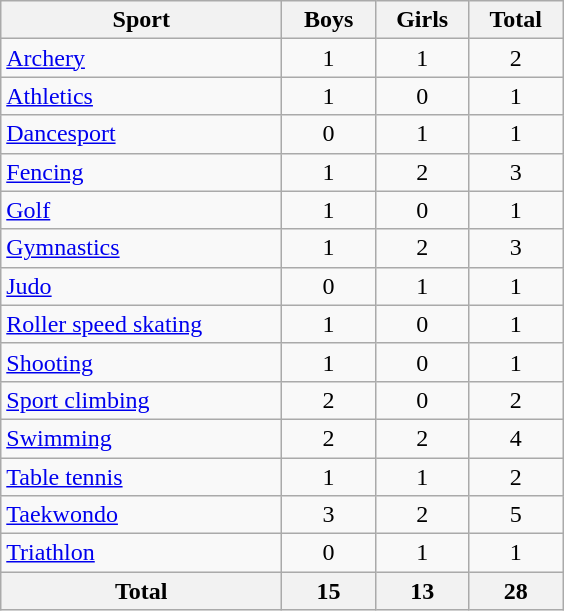<table class="wikitable sortable" style="text-align:center;">
<tr>
<th width=180>Sport</th>
<th width=55>Boys</th>
<th width=55>Girls</th>
<th width=55>Total</th>
</tr>
<tr>
<td align=left><a href='#'>Archery</a></td>
<td>1</td>
<td>1</td>
<td>2</td>
</tr>
<tr>
<td align=left><a href='#'>Athletics</a></td>
<td>1</td>
<td>0</td>
<td>1</td>
</tr>
<tr>
<td align=left><a href='#'>Dancesport</a></td>
<td>0</td>
<td>1</td>
<td>1</td>
</tr>
<tr>
<td align=left><a href='#'>Fencing</a></td>
<td>1</td>
<td>2</td>
<td>3</td>
</tr>
<tr>
<td align=left><a href='#'>Golf</a></td>
<td>1</td>
<td>0</td>
<td>1</td>
</tr>
<tr>
<td align=left><a href='#'>Gymnastics</a></td>
<td>1</td>
<td>2</td>
<td>3</td>
</tr>
<tr>
<td align=left><a href='#'>Judo</a></td>
<td>0</td>
<td>1</td>
<td>1</td>
</tr>
<tr>
<td align=left><a href='#'>Roller speed skating</a></td>
<td>1</td>
<td>0</td>
<td>1</td>
</tr>
<tr>
<td align=left><a href='#'>Shooting</a></td>
<td>1</td>
<td>0</td>
<td>1</td>
</tr>
<tr>
<td align=left><a href='#'>Sport climbing</a></td>
<td>2</td>
<td>0</td>
<td>2</td>
</tr>
<tr>
<td align=left><a href='#'>Swimming</a></td>
<td>2</td>
<td>2</td>
<td>4</td>
</tr>
<tr>
<td align=left><a href='#'>Table tennis</a></td>
<td>1</td>
<td>1</td>
<td>2</td>
</tr>
<tr>
<td align=left><a href='#'>Taekwondo</a></td>
<td>3</td>
<td>2</td>
<td>5</td>
</tr>
<tr>
<td align=left><a href='#'>Triathlon</a></td>
<td>0</td>
<td>1</td>
<td>1</td>
</tr>
<tr class="sortbottom">
<th>Total</th>
<th>15</th>
<th>13</th>
<th>28</th>
</tr>
</table>
